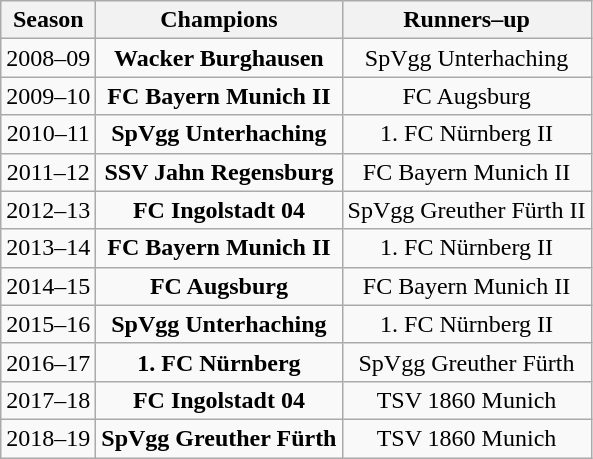<table class="wikitable">
<tr>
<th>Season</th>
<th>Champions</th>
<th>Runners–up</th>
</tr>
<tr align="center">
<td>2008–09</td>
<td><strong>Wacker Burghausen</strong></td>
<td>SpVgg Unterhaching</td>
</tr>
<tr align="center">
<td>2009–10</td>
<td><strong>FC Bayern Munich II</strong></td>
<td>FC Augsburg</td>
</tr>
<tr align="center">
<td>2010–11</td>
<td><strong>SpVgg Unterhaching</strong></td>
<td>1. FC Nürnberg II</td>
</tr>
<tr align="center">
<td>2011–12</td>
<td><strong>SSV Jahn Regensburg</strong></td>
<td>FC Bayern Munich II</td>
</tr>
<tr align="center">
<td>2012–13</td>
<td><strong>FC Ingolstadt 04</strong></td>
<td>SpVgg Greuther Fürth II</td>
</tr>
<tr align="center">
<td>2013–14</td>
<td><strong>FC Bayern Munich II</strong></td>
<td>1. FC Nürnberg II</td>
</tr>
<tr align="center">
<td>2014–15</td>
<td><strong>FC Augsburg</strong></td>
<td>FC Bayern Munich II</td>
</tr>
<tr align="center">
<td>2015–16</td>
<td><strong>SpVgg Unterhaching</strong></td>
<td>1. FC Nürnberg II</td>
</tr>
<tr align="center">
<td>2016–17</td>
<td><strong>1. FC Nürnberg</strong></td>
<td>SpVgg Greuther Fürth</td>
</tr>
<tr align="center">
<td>2017–18</td>
<td><strong>FC Ingolstadt 04</strong></td>
<td>TSV 1860 Munich</td>
</tr>
<tr align="center">
<td>2018–19</td>
<td><strong>SpVgg Greuther Fürth</strong></td>
<td>TSV 1860 Munich</td>
</tr>
</table>
